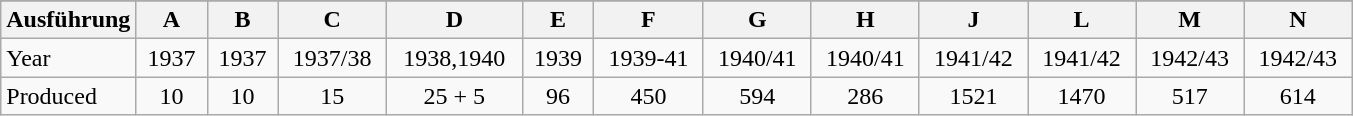<table class="wikitable" style="text-align:center;">
<tr>
</tr>
<tr>
</tr>
<tr style="vertical-align:top">
<th style="width:10%; text-align:left;">Ausführung</th>
<th>A</th>
<th>B</th>
<th>C</th>
<th>D</th>
<th>E</th>
<th>F</th>
<th>G</th>
<th>H</th>
<th>J</th>
<th>L</th>
<th>M</th>
<th>N</th>
</tr>
<tr>
<td style="text-align:left;">Year</td>
<td>1937</td>
<td>1937</td>
<td>1937/38</td>
<td>1938,1940</td>
<td>1939</td>
<td>1939-41</td>
<td>1940/41</td>
<td>1940/41</td>
<td>1941/42</td>
<td>1941/42</td>
<td>1942/43</td>
<td>1942/43</td>
</tr>
<tr>
<td style="text-align:left;">Produced</td>
<td>10</td>
<td>10</td>
<td>15</td>
<td>25 + 5</td>
<td>96</td>
<td>450</td>
<td>594</td>
<td>286</td>
<td>1521</td>
<td>1470</td>
<td>517</td>
<td>614</td>
</tr>
</table>
